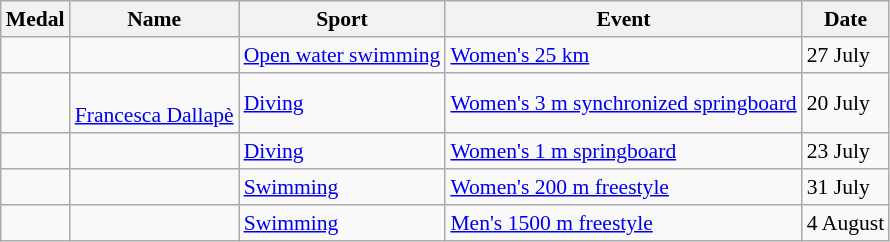<table class="wikitable sortable" style="font-size:90%">
<tr>
<th>Medal</th>
<th>Name</th>
<th>Sport</th>
<th>Event</th>
<th>Date</th>
</tr>
<tr>
<td></td>
<td></td>
<td><a href='#'>Open water swimming</a></td>
<td><a href='#'>Women's 25 km</a></td>
<td>27 July</td>
</tr>
<tr>
<td></td>
<td><br><a href='#'>Francesca Dallapè</a></td>
<td><a href='#'>Diving</a></td>
<td><a href='#'>Women's 3 m synchronized springboard</a></td>
<td>20 July</td>
</tr>
<tr>
<td></td>
<td></td>
<td><a href='#'>Diving</a></td>
<td><a href='#'>Women's 1 m springboard</a></td>
<td>23 July</td>
</tr>
<tr>
<td></td>
<td></td>
<td><a href='#'>Swimming</a></td>
<td><a href='#'>Women's 200 m freestyle</a></td>
<td>31 July</td>
</tr>
<tr>
<td></td>
<td></td>
<td><a href='#'>Swimming</a></td>
<td><a href='#'>Men's 1500 m freestyle</a></td>
<td>4 August</td>
</tr>
</table>
